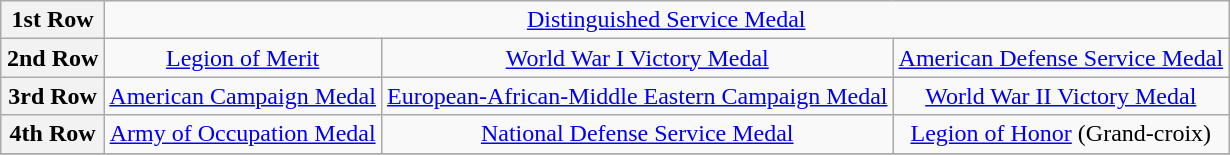<table class="wikitable" style="margin:1em auto; text-align:center;">
<tr>
<th>1st Row</th>
<td colspan="12"><a href='#'>Distinguished Service Medal</a></td>
</tr>
<tr>
<th>2nd Row</th>
<td colspan="3"><a href='#'>Legion of Merit</a></td>
<td colspan="3"><a href='#'>World War I Victory Medal</a></td>
<td colspan="3"><a href='#'>American Defense Service Medal</a></td>
</tr>
<tr>
<th>3rd Row</th>
<td colspan="3"><a href='#'>American Campaign Medal</a></td>
<td colspan="3"><a href='#'>European-African-Middle Eastern Campaign Medal</a></td>
<td colspan="3"><a href='#'>World War II Victory Medal</a></td>
</tr>
<tr>
<th>4th Row</th>
<td colspan="3"><a href='#'>Army of Occupation Medal</a></td>
<td colspan="3"><a href='#'>National Defense Service Medal</a></td>
<td colspan="3"><a href='#'>Legion of Honor</a> (Grand-croix)</td>
</tr>
<tr>
</tr>
</table>
